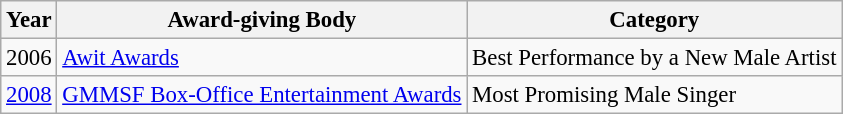<table class="wikitable" style="font-size:95%;">
<tr>
<th>Year</th>
<th>Award-giving Body</th>
<th>Category</th>
</tr>
<tr>
<td>2006</td>
<td><a href='#'>Awit Awards</a></td>
<td>Best Performance by a New Male Artist</td>
</tr>
<tr>
<td><a href='#'>2008</a></td>
<td><a href='#'>GMMSF Box-Office Entertainment Awards</a></td>
<td>Most Promising Male Singer</td>
</tr>
</table>
